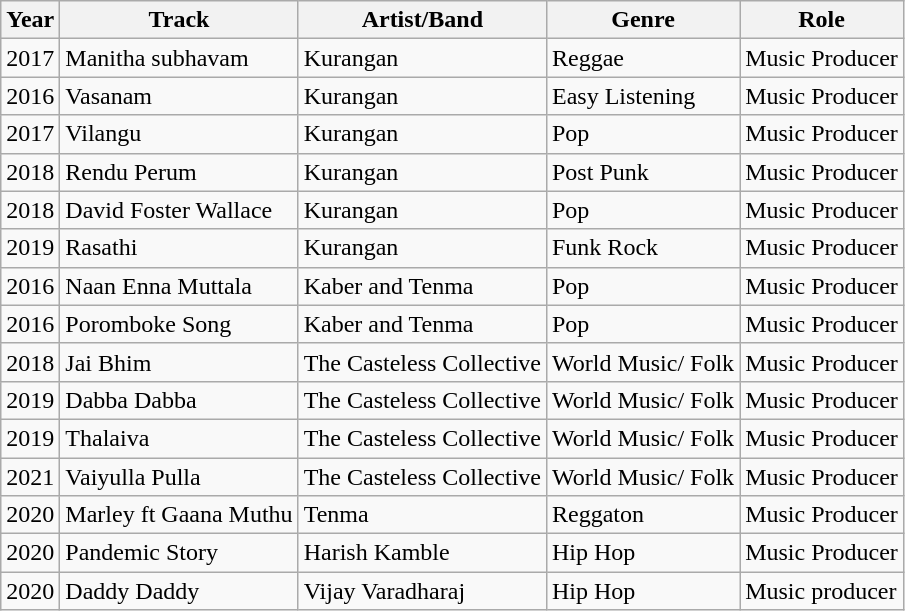<table class="wikitable sortable mw-collapsible">
<tr>
<th>Year</th>
<th>Track</th>
<th>Artist/Band</th>
<th>Genre</th>
<th>Role</th>
</tr>
<tr>
<td>2017</td>
<td>Manitha subhavam</td>
<td>Kurangan</td>
<td>Reggae</td>
<td>Music Producer</td>
</tr>
<tr>
<td>2016</td>
<td>Vasanam</td>
<td>Kurangan</td>
<td>Easy Listening</td>
<td>Music Producer</td>
</tr>
<tr>
<td>2017</td>
<td>Vilangu</td>
<td>Kurangan</td>
<td>Pop</td>
<td>Music Producer</td>
</tr>
<tr>
<td>2018</td>
<td>Rendu Perum</td>
<td>Kurangan</td>
<td>Post Punk</td>
<td>Music Producer</td>
</tr>
<tr>
<td>2018</td>
<td>David Foster Wallace</td>
<td>Kurangan</td>
<td>Pop</td>
<td>Music Producer</td>
</tr>
<tr>
<td>2019</td>
<td>Rasathi</td>
<td>Kurangan</td>
<td>Funk Rock</td>
<td>Music Producer</td>
</tr>
<tr>
<td>2016</td>
<td>Naan Enna Muttala</td>
<td>Kaber and Tenma</td>
<td>Pop</td>
<td>Music Producer</td>
</tr>
<tr>
<td>2016</td>
<td>Poromboke Song</td>
<td>Kaber and Tenma</td>
<td>Pop</td>
<td>Music Producer</td>
</tr>
<tr>
<td>2018</td>
<td>Jai Bhim</td>
<td>The Casteless Collective</td>
<td>World Music/ Folk</td>
<td>Music Producer</td>
</tr>
<tr>
<td>2019</td>
<td>Dabba Dabba</td>
<td>The Casteless Collective</td>
<td>World Music/ Folk</td>
<td>Music Producer</td>
</tr>
<tr>
<td>2019</td>
<td>Thalaiva</td>
<td>The Casteless Collective</td>
<td>World Music/ Folk</td>
<td>Music Producer</td>
</tr>
<tr>
<td>2021</td>
<td>Vaiyulla Pulla</td>
<td>The Casteless Collective</td>
<td>World Music/ Folk</td>
<td>Music Producer</td>
</tr>
<tr>
<td>2020</td>
<td>Marley ft Gaana Muthu</td>
<td>Tenma</td>
<td>Reggaton</td>
<td>Music Producer</td>
</tr>
<tr>
<td>2020</td>
<td>Pandemic Story</td>
<td>Harish Kamble</td>
<td>Hip Hop</td>
<td>Music Producer</td>
</tr>
<tr>
<td>2020</td>
<td>Daddy Daddy</td>
<td>Vijay Varadharaj</td>
<td>Hip Hop</td>
<td>Music producer</td>
</tr>
</table>
